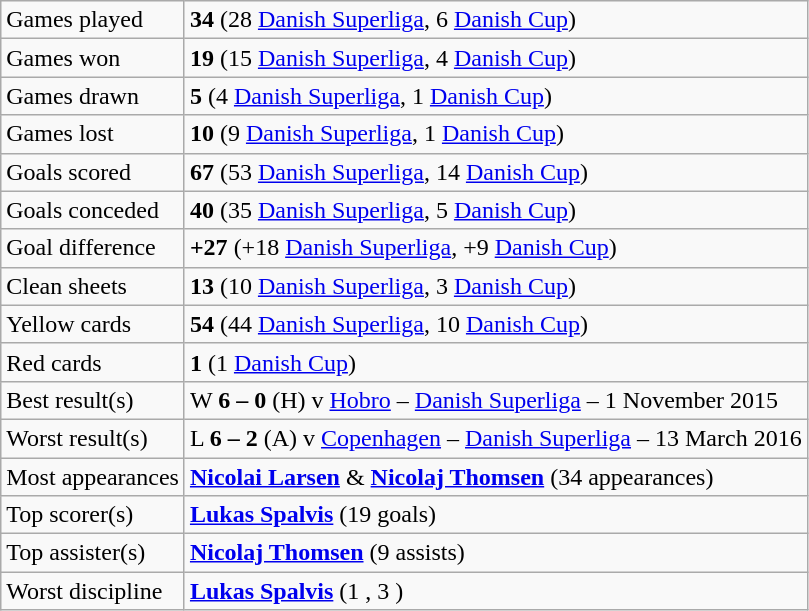<table class="wikitable">
<tr>
<td>Games played</td>
<td><strong>34</strong> (28 <a href='#'>Danish Superliga</a>, 6 <a href='#'>Danish Cup</a>)</td>
</tr>
<tr>
<td>Games won</td>
<td><strong>19</strong> (15 <a href='#'>Danish Superliga</a>, 4 <a href='#'>Danish Cup</a>)</td>
</tr>
<tr>
<td>Games drawn</td>
<td><strong>5</strong> (4 <a href='#'>Danish Superliga</a>, 1 <a href='#'>Danish Cup</a>)</td>
</tr>
<tr>
<td>Games lost</td>
<td><strong>10</strong> (9 <a href='#'>Danish Superliga</a>, 1 <a href='#'>Danish Cup</a>)</td>
</tr>
<tr>
<td>Goals scored</td>
<td><strong>67</strong> (53 <a href='#'>Danish Superliga</a>, 14 <a href='#'>Danish Cup</a>)</td>
</tr>
<tr>
<td>Goals conceded</td>
<td><strong>40</strong> (35 <a href='#'>Danish Superliga</a>, 5 <a href='#'>Danish Cup</a>)</td>
</tr>
<tr>
<td>Goal difference</td>
<td><strong>+27</strong> (+18 <a href='#'>Danish Superliga</a>, +9 <a href='#'>Danish Cup</a>)</td>
</tr>
<tr>
<td>Clean sheets</td>
<td><strong>13</strong> (10 <a href='#'>Danish Superliga</a>, 3 <a href='#'>Danish Cup</a>)</td>
</tr>
<tr>
<td>Yellow cards</td>
<td><strong>54</strong> (44 <a href='#'>Danish Superliga</a>, 10 <a href='#'>Danish Cup</a>)</td>
</tr>
<tr>
<td>Red cards</td>
<td><strong>1</strong> (1 <a href='#'>Danish Cup</a>)</td>
</tr>
<tr>
<td>Best result(s)</td>
<td>W <strong>6 – 0</strong> (H) v <a href='#'>Hobro</a> – <a href='#'>Danish Superliga</a> – 1 November 2015</td>
</tr>
<tr>
<td>Worst result(s)</td>
<td>L <strong>6 – 2</strong> (A) v <a href='#'>Copenhagen</a> – <a href='#'>Danish Superliga</a> – 13 March 2016</td>
</tr>
<tr>
<td>Most appearances</td>
<td><strong><a href='#'>Nicolai Larsen</a></strong> & <strong><a href='#'>Nicolaj Thomsen</a></strong> (34 appearances)</td>
</tr>
<tr>
<td>Top scorer(s)</td>
<td><strong><a href='#'>Lukas Spalvis</a></strong> (19 goals)</td>
</tr>
<tr>
<td>Top assister(s)</td>
<td><strong><a href='#'>Nicolaj Thomsen</a></strong> (9 assists)</td>
</tr>
<tr>
<td>Worst discipline</td>
<td><strong><a href='#'>Lukas Spalvis</a></strong> (1 , 3 )</td>
</tr>
</table>
